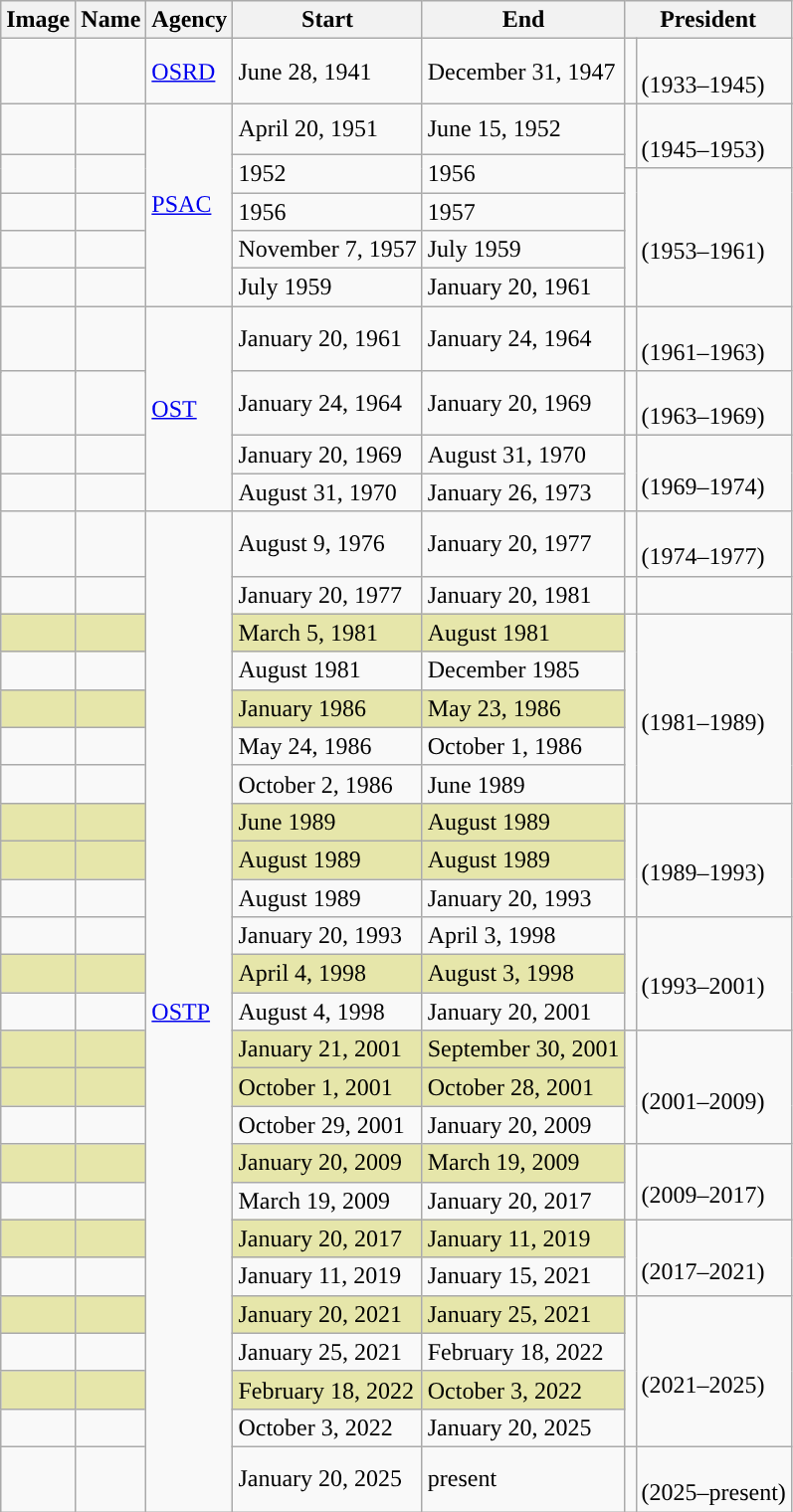<table class="wikitable sortable">
<tr>
<th class=unsortable>Image</th>
<th>Name</th>
<th>Agency</th>
<th>Start</th>
<th>End</th>
<th colspan=2>President</th>
</tr>
<tr>
<td rowspan=2></td>
<td rowspan=2></td>
<td rowspan=2><a href='#'>OSRD</a></td>
<td rowspan=2>June 28, 1941</td>
<td rowspan=2>December 31, 1947</td>
<td style="background: "></td>
<td><br>(1933–1945)</td>
</tr>
<tr>
<td rowspan=3 style="background: "></td>
<td rowspan=3><br>(1945–1953)</td>
</tr>
<tr>
<td></td>
<td></td>
<td rowspan=6><a href='#'>PSAC</a></td>
<td>April 20, 1951</td>
<td>June 15, 1952</td>
</tr>
<tr>
<td rowspan=2></td>
<td rowspan=2></td>
<td rowspan=2>1952</td>
<td rowspan=2>1956</td>
</tr>
<tr>
<td rowspan=4 style="background: "></td>
<td rowspan=4><br>(1953–1961)</td>
</tr>
<tr>
<td></td>
<td></td>
<td>1956</td>
<td>1957</td>
</tr>
<tr>
<td></td>
<td></td>
<td>November 7, 1957</td>
<td>July 1959</td>
</tr>
<tr>
<td></td>
<td></td>
<td>July 1959</td>
<td>January 20, 1961</td>
</tr>
<tr>
<td rowspan=2></td>
<td rowspan=2></td>
<td rowspan=5><a href='#'>OST</a></td>
<td rowspan=2>January 20, 1961</td>
<td rowspan=2>January 24, 1964</td>
<td style="background: "></td>
<td><br>(1961–1963)</td>
</tr>
<tr>
<td rowspan=2 style="background: "></td>
<td rowspan=2><br>(1963–1969)</td>
</tr>
<tr>
<td></td>
<td></td>
<td>January 24, 1964</td>
<td>January 20, 1969</td>
</tr>
<tr>
<td></td>
<td></td>
<td>January 20, 1969</td>
<td>August 31, 1970</td>
<td rowspan=2 style="background: "></td>
<td rowspan=2><br>(1969–1974)</td>
</tr>
<tr>
<td></td>
<td></td>
<td>August 31, 1970</td>
<td>January 26, 1973</td>
</tr>
<tr>
<td></td>
<td></td>
<td rowspan=25><a href='#'>OSTP</a></td>
<td>August 9, 1976</td>
<td>January 20, 1977</td>
<td style="background: "></td>
<td><br>(1974–1977)</td>
</tr>
<tr>
<td></td>
<td></td>
<td>January 20, 1977</td>
<td>January 20, 1981</td>
<td style="background: "></td>
<td></td>
</tr>
<tr>
<td bgcolor="#e6e6aa"></td>
<td bgcolor="#e6e6aa"><br></td>
<td bgcolor="#e6e6aa">March 5, 1981</td>
<td bgcolor="#e6e6aa">August 1981</td>
<td rowspan=5 style="background: "></td>
<td rowspan=5><br>(1981–1989)</td>
</tr>
<tr>
<td></td>
<td></td>
<td>August 1981</td>
<td>December 1985</td>
</tr>
<tr bgcolor="#e6e6aa">
<td></td>
<td><br></td>
<td>January 1986</td>
<td>May 23, 1986</td>
</tr>
<tr>
<td></td>
<td><br></td>
<td>May 24, 1986</td>
<td>October 1, 1986</td>
</tr>
<tr>
<td></td>
<td></td>
<td>October 2, 1986</td>
<td>June 1989</td>
</tr>
<tr>
<td bgcolor="#e6e6aa"></td>
<td bgcolor="#e6e6aa"><br></td>
<td bgcolor="#e6e6aa">June 1989</td>
<td bgcolor="#e6e6aa">August 1989</td>
<td rowspan=3 style="background: "></td>
<td rowspan=3><br>(1989–1993)</td>
</tr>
<tr bgcolor="#e6e6aa">
<td></td>
<td><br></td>
<td>August 1989</td>
<td>August 1989</td>
</tr>
<tr>
<td></td>
<td></td>
<td>August 1989</td>
<td>January 20, 1993</td>
</tr>
<tr>
<td></td>
<td></td>
<td>January 20, 1993</td>
<td>April 3, 1998</td>
<td rowspan=3 style="background: "></td>
<td rowspan=3><br>(1993–2001)</td>
</tr>
<tr bgcolor="#e6e6aa">
<td></td>
<td><br></td>
<td>April 4, 1998</td>
<td>August 3, 1998</td>
</tr>
<tr>
<td></td>
<td></td>
<td>August 4, 1998</td>
<td>January 20, 2001</td>
</tr>
<tr>
<td bgcolor="#e6e6aa"></td>
<td bgcolor="#e6e6aa"><br></td>
<td bgcolor="#e6e6aa">January 21, 2001</td>
<td bgcolor="#e6e6aa">September 30, 2001</td>
<td rowspan=3 style="background: "></td>
<td rowspan=3><br>(2001–2009)</td>
</tr>
<tr bgcolor="#e6e6aa">
<td></td>
<td><br></td>
<td>October 1, 2001</td>
<td>October 28, 2001</td>
</tr>
<tr>
<td></td>
<td></td>
<td>October 29, 2001</td>
<td>January 20, 2009</td>
</tr>
<tr>
<td bgcolor="#e6e6aa"></td>
<td bgcolor="#e6e6aa"><br></td>
<td bgcolor="#e6e6aa">January 20, 2009</td>
<td bgcolor="#e6e6aa">March 19, 2009</td>
<td rowspan=2 style="background: "></td>
<td rowspan=2><br>(2009–2017)</td>
</tr>
<tr>
<td></td>
<td></td>
<td>March 19, 2009</td>
<td>January 20, 2017</td>
</tr>
<tr>
<td bgcolor="#e6e6aa"></td>
<td bgcolor="#e6e6aa"><br></td>
<td bgcolor="#e6e6aa">January 20, 2017</td>
<td bgcolor="#e6e6aa">January 11, 2019</td>
<td rowspan=2 style="background: "></td>
<td rowspan=2><br>(2017–2021)</td>
</tr>
<tr>
<td></td>
<td></td>
<td>January 11, 2019</td>
<td>January 15, 2021</td>
</tr>
<tr>
<td bgcolor="#e6e6aa"></td>
<td bgcolor="#e6e6aa"><br></td>
<td bgcolor="#e6e6aa">January 20, 2021</td>
<td bgcolor="#e6e6aa">January 25, 2021</td>
<td rowspan=4 style="background: "></td>
<td rowspan=4><br>(2021–2025)</td>
</tr>
<tr>
<td></td>
<td></td>
<td>January 25, 2021</td>
<td>February 18, 2022</td>
</tr>
<tr bgcolor="#e6e6aa">
<td></td>
<td><br></td>
<td>February 18, 2022</td>
<td>October 3, 2022</td>
</tr>
<tr>
<td></td>
<td></td>
<td>October 3, 2022</td>
<td>January 20, 2025</td>
</tr>
<tr>
<td></td>
<td></td>
<td>January 20, 2025</td>
<td>present</td>
<td style="background: "></td>
<td><br>(2025–present)</td>
</tr>
</table>
